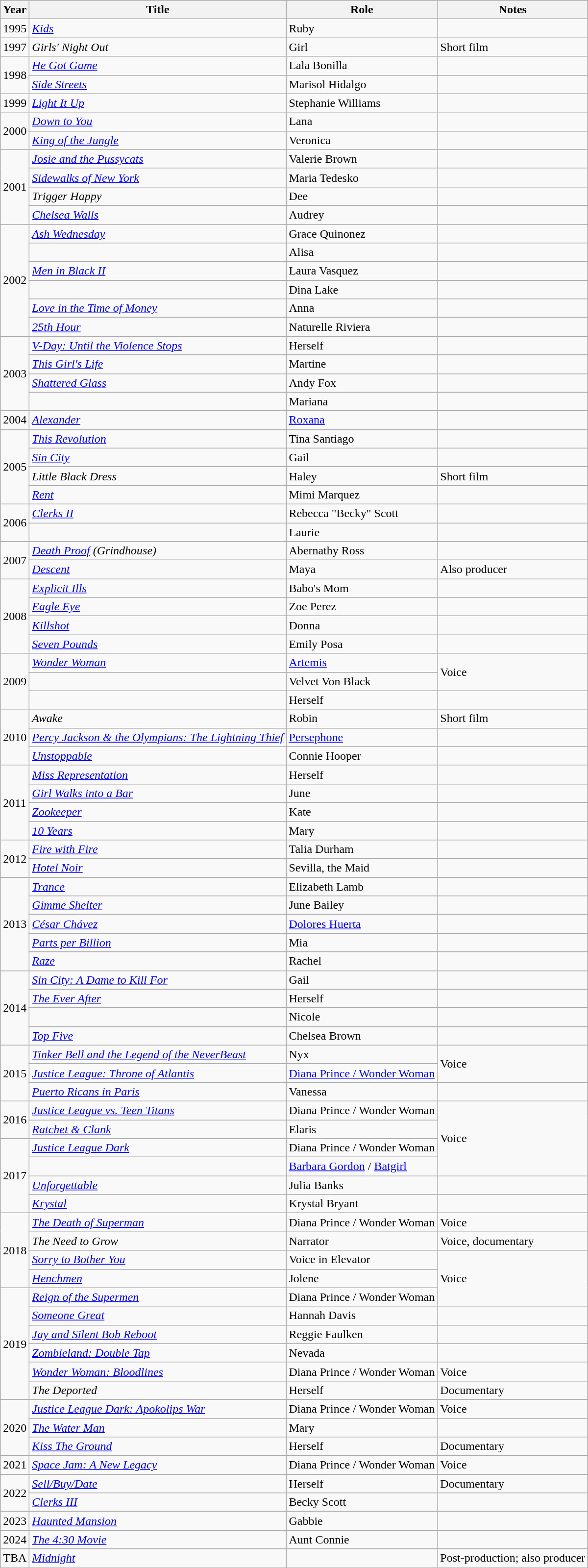<table class="wikitable sortable">
<tr>
<th>Year</th>
<th>Title</th>
<th>Role</th>
<th class="unsortable">Notes</th>
</tr>
<tr>
<td>1995</td>
<td><em><a href='#'>Kids</a></em></td>
<td>Ruby</td>
<td></td>
</tr>
<tr>
<td>1997</td>
<td><em>Girls' Night Out</em></td>
<td>Girl</td>
<td>Short film</td>
</tr>
<tr>
<td rowspan="2">1998</td>
<td><em><a href='#'>He Got Game</a></em></td>
<td>Lala Bonilla</td>
<td></td>
</tr>
<tr>
<td><em><a href='#'>Side Streets</a></em></td>
<td>Marisol Hidalgo</td>
<td></td>
</tr>
<tr>
<td>1999</td>
<td><em><a href='#'>Light It Up</a></em></td>
<td>Stephanie Williams</td>
<td></td>
</tr>
<tr>
<td rowspan="2">2000</td>
<td><em><a href='#'>Down to You</a></em></td>
<td>Lana</td>
<td></td>
</tr>
<tr>
<td><em><a href='#'>King of the Jungle</a></em></td>
<td>Veronica</td>
<td></td>
</tr>
<tr>
<td rowspan="4">2001</td>
<td><em><a href='#'>Josie and the Pussycats</a></em></td>
<td>Valerie Brown</td>
<td></td>
</tr>
<tr>
<td><em><a href='#'>Sidewalks of New York</a></em></td>
<td>Maria Tedesko</td>
<td></td>
</tr>
<tr>
<td><em>Trigger Happy</em></td>
<td>Dee</td>
<td></td>
</tr>
<tr>
<td><em><a href='#'>Chelsea Walls</a></em></td>
<td>Audrey</td>
<td></td>
</tr>
<tr>
<td rowspan="6">2002</td>
<td><em><a href='#'>Ash Wednesday</a></em></td>
<td>Grace Quinonez</td>
<td></td>
</tr>
<tr>
<td><em></em></td>
<td>Alisa</td>
<td></td>
</tr>
<tr>
<td><em><a href='#'>Men in Black II</a></em></td>
<td>Laura Vasquez</td>
<td></td>
</tr>
<tr>
<td><em></em></td>
<td>Dina Lake</td>
<td></td>
</tr>
<tr>
<td><em><a href='#'>Love in the Time of Money</a></em></td>
<td>Anna</td>
<td></td>
</tr>
<tr>
<td><em><a href='#'>25th Hour</a></em></td>
<td>Naturelle Riviera</td>
<td></td>
</tr>
<tr>
<td rowspan="4">2003</td>
<td><em><a href='#'>V-Day: Until the Violence Stops</a></em></td>
<td>Herself</td>
<td></td>
</tr>
<tr>
<td><em><a href='#'>This Girl's Life</a></em></td>
<td>Martine</td>
<td></td>
</tr>
<tr>
<td><em><a href='#'>Shattered Glass</a></em></td>
<td>Andy Fox</td>
<td></td>
</tr>
<tr>
<td><em></em></td>
<td>Mariana</td>
<td></td>
</tr>
<tr>
<td>2004</td>
<td><em><a href='#'>Alexander</a></em></td>
<td><a href='#'>Roxana</a></td>
<td></td>
</tr>
<tr>
<td rowspan="4">2005</td>
<td><em><a href='#'>This Revolution</a></em></td>
<td>Tina Santiago</td>
<td></td>
</tr>
<tr>
<td><em><a href='#'>Sin City</a></em></td>
<td>Gail</td>
<td></td>
</tr>
<tr>
<td><em>Little Black Dress</em></td>
<td>Haley</td>
<td>Short film</td>
</tr>
<tr>
<td><em><a href='#'>Rent</a></em></td>
<td>Mimi Marquez</td>
<td></td>
</tr>
<tr>
<td rowspan="2">2006</td>
<td><em><a href='#'>Clerks II</a></em></td>
<td>Rebecca "Becky" Scott</td>
<td></td>
</tr>
<tr>
<td><em></em></td>
<td>Laurie</td>
<td></td>
</tr>
<tr>
<td rowspan="2">2007</td>
<td><em><a href='#'>Death Proof</a> (Grindhouse)</em></td>
<td>Abernathy Ross</td>
<td></td>
</tr>
<tr>
<td><em><a href='#'>Descent</a></em></td>
<td>Maya</td>
<td>Also producer</td>
</tr>
<tr>
<td rowspan="4">2008</td>
<td><em><a href='#'>Explicit Ills</a></em></td>
<td>Babo's Mom</td>
<td></td>
</tr>
<tr>
<td><em><a href='#'>Eagle Eye</a></em></td>
<td>Zoe Perez</td>
<td></td>
</tr>
<tr>
<td><em><a href='#'>Killshot</a></em></td>
<td>Donna</td>
<td></td>
</tr>
<tr>
<td><em><a href='#'>Seven Pounds</a></em></td>
<td>Emily Posa</td>
<td></td>
</tr>
<tr>
<td rowspan="3">2009</td>
<td><em><a href='#'>Wonder Woman</a></em></td>
<td><a href='#'>Artemis</a></td>
<td rowspan="2">Voice</td>
</tr>
<tr>
<td><em></em></td>
<td>Velvet Von Black</td>
</tr>
<tr>
<td><em></em></td>
<td>Herself</td>
<td></td>
</tr>
<tr>
<td rowspan="3">2010</td>
<td><em>Awake</em></td>
<td>Robin</td>
<td>Short film</td>
</tr>
<tr>
<td><em><a href='#'>Percy Jackson & the Olympians: The Lightning Thief</a></em></td>
<td><a href='#'>Persephone</a></td>
<td></td>
</tr>
<tr>
<td><em><a href='#'>Unstoppable</a></em></td>
<td>Connie Hooper</td>
<td></td>
</tr>
<tr>
<td rowspan="4">2011</td>
<td><em><a href='#'>Miss Representation</a></em></td>
<td>Herself</td>
<td></td>
</tr>
<tr>
<td><em><a href='#'>Girl Walks into a Bar</a></em></td>
<td>June</td>
<td></td>
</tr>
<tr>
<td><em><a href='#'>Zookeeper</a></em></td>
<td>Kate</td>
<td></td>
</tr>
<tr>
<td><em><a href='#'>10 Years</a></em></td>
<td>Mary</td>
<td></td>
</tr>
<tr>
<td rowspan="2">2012</td>
<td><em><a href='#'>Fire with Fire</a></em></td>
<td>Talia Durham</td>
<td></td>
</tr>
<tr>
<td><em><a href='#'>Hotel Noir</a></em></td>
<td>Sevilla, the Maid</td>
<td></td>
</tr>
<tr>
<td rowspan="5">2013</td>
<td><em><a href='#'>Trance</a></em></td>
<td>Elizabeth Lamb</td>
<td></td>
</tr>
<tr>
<td><em><a href='#'>Gimme Shelter</a></em></td>
<td>June Bailey</td>
<td></td>
</tr>
<tr>
<td><em><a href='#'>César Chávez</a></em></td>
<td><a href='#'>Dolores Huerta</a></td>
<td></td>
</tr>
<tr>
<td><em><a href='#'>Parts per Billion</a></em></td>
<td>Mia</td>
<td></td>
</tr>
<tr>
<td><em><a href='#'>Raze</a></em></td>
<td>Rachel</td>
<td></td>
</tr>
<tr>
<td rowspan="4">2014</td>
<td><em><a href='#'>Sin City: A Dame to Kill For</a></em></td>
<td>Gail</td>
<td></td>
</tr>
<tr>
<td><em><a href='#'>The Ever After</a></em></td>
<td>Herself</td>
<td></td>
</tr>
<tr>
<td><em></em></td>
<td>Nicole</td>
<td></td>
</tr>
<tr>
<td><em><a href='#'>Top Five</a></em></td>
<td>Chelsea Brown</td>
<td></td>
</tr>
<tr>
<td rowspan="3">2015</td>
<td><em><a href='#'>Tinker Bell and the Legend of the NeverBeast</a></em></td>
<td>Nyx</td>
<td rowspan="2">Voice</td>
</tr>
<tr>
<td><em><a href='#'>Justice League: Throne of Atlantis</a></em></td>
<td><a href='#'>Diana Prince / Wonder Woman</a></td>
</tr>
<tr>
<td><em><a href='#'>Puerto Ricans in Paris</a></em></td>
<td>Vanessa</td>
<td></td>
</tr>
<tr>
<td rowspan="2">2016</td>
<td><em><a href='#'>Justice League vs. Teen Titans</a></em></td>
<td>Diana Prince / Wonder Woman</td>
<td rowspan="4">Voice</td>
</tr>
<tr>
<td><em><a href='#'>Ratchet & Clank</a></em></td>
<td>Elaris</td>
</tr>
<tr>
<td rowspan="4">2017</td>
<td><em><a href='#'>Justice League Dark</a></em></td>
<td>Diana Prince / Wonder Woman</td>
</tr>
<tr>
<td><em></em></td>
<td><a href='#'>Barbara Gordon</a> / <a href='#'>Batgirl</a></td>
</tr>
<tr>
<td><em><a href='#'>Unforgettable</a></em></td>
<td>Julia Banks</td>
<td></td>
</tr>
<tr>
<td><em><a href='#'>Krystal</a></em></td>
<td>Krystal Bryant</td>
<td></td>
</tr>
<tr>
<td rowspan="4">2018</td>
<td><em><a href='#'>The Death of Superman</a></em></td>
<td>Diana Prince / Wonder Woman</td>
<td>Voice</td>
</tr>
<tr>
<td><em>The Need to Grow</em></td>
<td>Narrator</td>
<td>Voice, documentary</td>
</tr>
<tr>
<td><em><a href='#'>Sorry to Bother You</a></em></td>
<td>Voice in Elevator</td>
<td rowspan="3">Voice</td>
</tr>
<tr>
<td><em><a href='#'>Henchmen</a></em></td>
<td>Jolene</td>
</tr>
<tr>
<td rowspan="6">2019</td>
<td><em><a href='#'>Reign of the Supermen</a></em></td>
<td>Diana Prince / Wonder Woman</td>
</tr>
<tr>
<td><em><a href='#'>Someone Great</a></em></td>
<td>Hannah Davis</td>
<td></td>
</tr>
<tr>
<td><em><a href='#'>Jay and Silent Bob Reboot</a></em></td>
<td>Reggie Faulken</td>
<td></td>
</tr>
<tr>
<td><em><a href='#'>Zombieland: Double Tap</a></em></td>
<td>Nevada</td>
<td></td>
</tr>
<tr>
<td><em><a href='#'>Wonder Woman: Bloodlines</a></em></td>
<td>Diana Prince / Wonder Woman</td>
<td>Voice</td>
</tr>
<tr>
<td><em>The Deported</em></td>
<td>Herself</td>
<td>Documentary</td>
</tr>
<tr>
<td rowspan="3">2020</td>
<td><em><a href='#'>Justice League Dark: Apokolips War</a></em></td>
<td>Diana Prince / Wonder Woman</td>
<td>Voice</td>
</tr>
<tr>
<td><em><a href='#'>The Water Man</a></em></td>
<td>Mary</td>
<td></td>
</tr>
<tr>
<td><em><a href='#'>Kiss The Ground</a></em></td>
<td>Herself</td>
<td>Documentary</td>
</tr>
<tr>
<td>2021</td>
<td><em><a href='#'>Space Jam: A New Legacy</a></em></td>
<td>Diana Prince / Wonder Woman</td>
<td>Voice</td>
</tr>
<tr>
<td rowspan="2">2022</td>
<td><em><a href='#'>Sell/Buy/Date</a></em></td>
<td>Herself</td>
<td>Documentary</td>
</tr>
<tr>
<td><em><a href='#'>Clerks III</a></em></td>
<td>Becky Scott</td>
<td></td>
</tr>
<tr>
<td>2023</td>
<td><em><a href='#'>Haunted Mansion</a></em></td>
<td>Gabbie</td>
<td></td>
</tr>
<tr>
<td>2024</td>
<td><em><a href='#'>The 4:30 Movie</a></em></td>
<td>Aunt Connie</td>
<td></td>
</tr>
<tr>
<td>TBA</td>
<td><em><a href='#'>Midnight</a></em></td>
<td></td>
<td>Post-production; also producer</td>
</tr>
</table>
